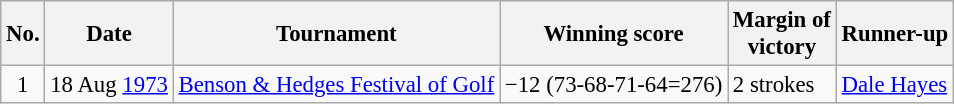<table class="wikitable" style="font-size:95%;">
<tr>
<th>No.</th>
<th>Date</th>
<th>Tournament</th>
<th>Winning score</th>
<th>Margin of<br>victory</th>
<th>Runner-up</th>
</tr>
<tr>
<td align=center>1</td>
<td align=right>18 Aug <a href='#'>1973</a></td>
<td><a href='#'>Benson & Hedges Festival of Golf</a></td>
<td>−12 (73-68-71-64=276)</td>
<td>2 strokes</td>
<td> <a href='#'>Dale Hayes</a></td>
</tr>
</table>
